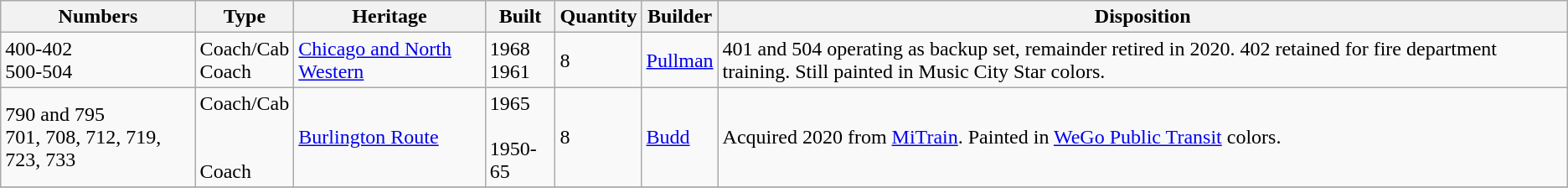<table class="wikitable">
<tr>
<th>Numbers</th>
<th>Type</th>
<th>Heritage</th>
<th>Built</th>
<th>Quantity</th>
<th>Builder</th>
<th>Disposition</th>
</tr>
<tr>
<td>400-402<br>500-504</td>
<td>Coach/Cab<br>Coach</td>
<td><a href='#'>Chicago and North Western</a></td>
<td>1968<br>1961</td>
<td>8</td>
<td><a href='#'>Pullman</a></td>
<td>401 and 504 operating as backup set, remainder retired in 2020. 402 retained for fire department training. Still painted in Music City Star colors.</td>
</tr>
<tr>
<td>790 and 795<br>701, 708, 712, 719, 723, 733</td>
<td>Coach/Cab<br><br><br>Coach</td>
<td><a href='#'>Burlington Route</a></td>
<td>1965<br><br>1950-65</td>
<td>8</td>
<td><a href='#'>Budd</a></td>
<td>Acquired 2020 from <a href='#'>MiTrain</a>. Painted in <a href='#'>WeGo Public Transit</a> colors.</td>
</tr>
<tr>
</tr>
</table>
